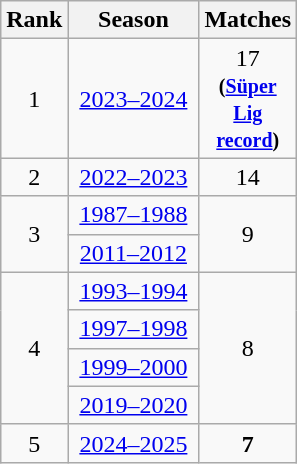<table class="wikitable sortable">
<tr>
<th>Rank</th>
<th width=80>Season</th>
<th width=50>Matches</th>
</tr>
<tr align=center>
<td>1</td>
<td><a href='#'>2023–2024</a></td>
<td>17<br><small><strong>(<a href='#'>Süper Lig record</a>)</strong></small></td>
</tr>
<tr align=center>
<td>2</td>
<td><a href='#'>2022–2023</a></td>
<td>14</td>
</tr>
<tr align=center>
<td rowspan=2>3</td>
<td><a href='#'>1987–1988</a></td>
<td rowspan=2>9</td>
</tr>
<tr align=center>
<td><a href='#'>2011–2012</a></td>
</tr>
<tr align=center>
<td rowspan=4>4</td>
<td><a href='#'>1993–1994</a></td>
<td rowspan=4>8</td>
</tr>
<tr align=center>
<td><a href='#'>1997–1998</a></td>
</tr>
<tr align=center>
<td><a href='#'>1999–2000</a></td>
</tr>
<tr align=center>
<td><a href='#'>2019–2020</a></td>
</tr>
<tr align=center>
<td>5</td>
<td><a href='#'>2024–2025</a></td>
<td><strong>7</strong></td>
</tr>
</table>
